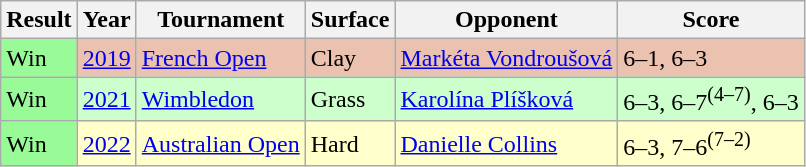<table class="sortable wikitable">
<tr>
<th>Result</th>
<th>Year</th>
<th>Tournament</th>
<th>Surface</th>
<th>Opponent</th>
<th class="unsortable">Score</th>
</tr>
<tr bgcolor=EBC2AF>
<td bgcolor=#98fb98>Win</td>
<td><a href='#'>2019</a></td>
<td><a href='#'>French Open</a></td>
<td>Clay</td>
<td> <a href='#'>Markéta Vondroušová</a></td>
<td>6–1, 6–3</td>
</tr>
<tr bgcolor=CCFFCC>
<td bgcolor=#98fb98>Win</td>
<td><a href='#'>2021</a></td>
<td><a href='#'>Wimbledon</a></td>
<td>Grass</td>
<td> <a href='#'>Karolína Plíšková</a></td>
<td>6–3, 6–7<sup>(4–7)</sup>, 6–3</td>
</tr>
<tr bgcolor=#FFC>
<td bgcolor=#98fb98>Win</td>
<td><a href='#'>2022</a></td>
<td><a href='#'>Australian Open</a></td>
<td>Hard</td>
<td> <a href='#'>Danielle Collins</a></td>
<td>6–3, 7–6<sup>(7–2)</sup></td>
</tr>
</table>
